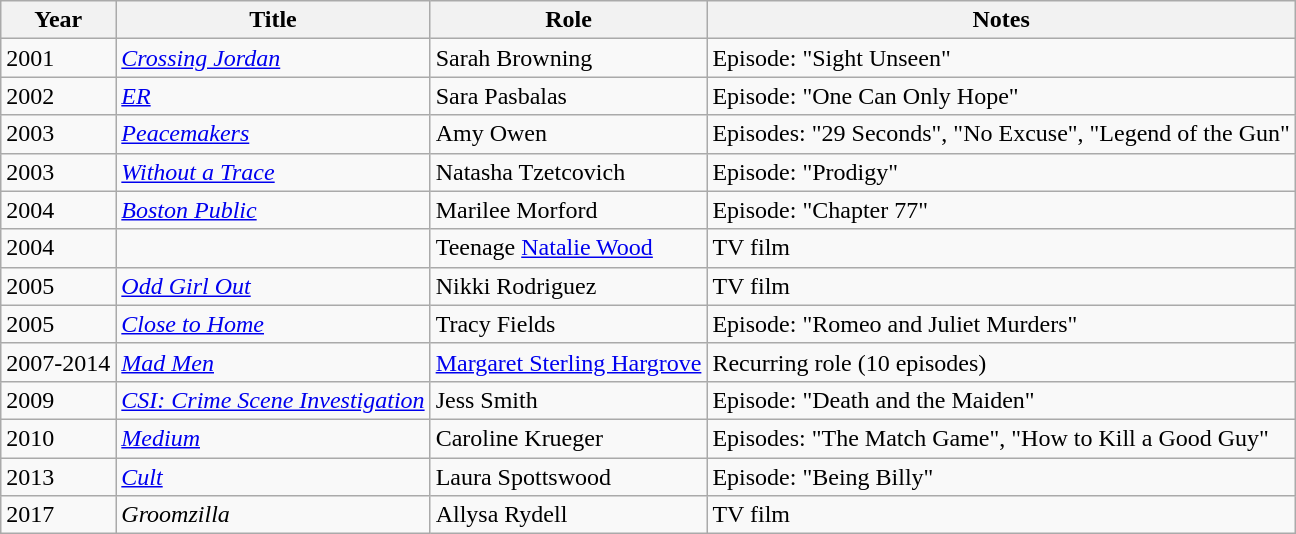<table class="wikitable sortable">
<tr>
<th>Year</th>
<th>Title</th>
<th>Role</th>
<th class="unsortable">Notes</th>
</tr>
<tr>
<td>2001</td>
<td><em><a href='#'>Crossing Jordan</a></em></td>
<td>Sarah Browning</td>
<td>Episode: "Sight Unseen"</td>
</tr>
<tr>
<td>2002</td>
<td><em><a href='#'>ER</a></em></td>
<td>Sara Pasbalas</td>
<td>Episode: "One Can Only Hope"</td>
</tr>
<tr>
<td>2003</td>
<td><em><a href='#'>Peacemakers</a></em></td>
<td>Amy Owen</td>
<td>Episodes: "29 Seconds", "No Excuse", "Legend of the Gun"</td>
</tr>
<tr>
<td>2003</td>
<td><em><a href='#'>Without a Trace</a></em></td>
<td>Natasha Tzetcovich</td>
<td>Episode: "Prodigy"</td>
</tr>
<tr>
<td>2004</td>
<td><em><a href='#'>Boston Public</a></em></td>
<td>Marilee Morford</td>
<td>Episode: "Chapter 77"</td>
</tr>
<tr>
<td>2004</td>
<td><em></em></td>
<td>Teenage <a href='#'>Natalie Wood</a></td>
<td>TV film</td>
</tr>
<tr>
<td>2005</td>
<td><em><a href='#'>Odd Girl Out</a></em></td>
<td>Nikki Rodriguez</td>
<td>TV film</td>
</tr>
<tr>
<td>2005</td>
<td><em><a href='#'>Close to Home</a></em></td>
<td>Tracy Fields</td>
<td>Episode: "Romeo and Juliet Murders"</td>
</tr>
<tr>
<td>2007-2014</td>
<td><em><a href='#'>Mad Men</a></em></td>
<td><a href='#'>Margaret Sterling Hargrove</a></td>
<td>Recurring role (10 episodes)</td>
</tr>
<tr>
<td>2009</td>
<td><em><a href='#'>CSI: Crime Scene Investigation</a></em></td>
<td>Jess Smith</td>
<td>Episode: "Death and the Maiden"</td>
</tr>
<tr>
<td>2010</td>
<td><em><a href='#'>Medium</a></em></td>
<td>Caroline Krueger</td>
<td>Episodes: "The Match Game", "How to Kill a Good Guy"</td>
</tr>
<tr>
<td>2013</td>
<td><em><a href='#'>Cult</a></em></td>
<td>Laura Spottswood</td>
<td>Episode: "Being Billy"</td>
</tr>
<tr>
<td>2017</td>
<td><em>Groomzilla</em></td>
<td>Allysa Rydell</td>
<td>TV film</td>
</tr>
</table>
